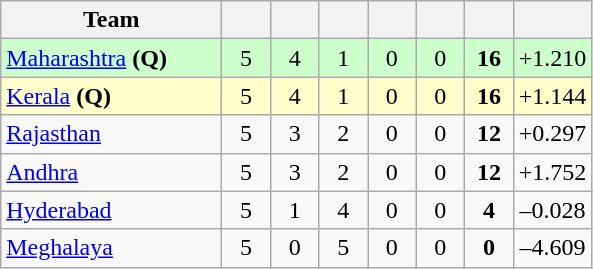<table class="wikitable" style="text-align:center">
<tr>
<th style="width:140px;">Team</th>
<th style="width:25px;"></th>
<th style="width:25px;"></th>
<th style="width:25px;"></th>
<th style="width:25px;"></th>
<th style="width:25px;"></th>
<th style="width:25px;"></th>
<th style="width:40px;"></th>
</tr>
<tr style="background:#cfc;">
<td style="text-align:left"><a href='#'>Maharashtra</a> <strong>(Q)</strong></td>
<td>5</td>
<td>4</td>
<td>1</td>
<td>0</td>
<td>0</td>
<td><strong>16</strong></td>
<td>+1.210</td>
</tr>
<tr style="background:#ffc;">
<td style="text-align:left"><a href='#'>Kerala</a> <strong>(Q)</strong></td>
<td>5</td>
<td>4</td>
<td>1</td>
<td>0</td>
<td>0</td>
<td><strong>16</strong></td>
<td>+1.144</td>
</tr>
<tr>
<td style="text-align:left"><a href='#'>Rajasthan</a></td>
<td>5</td>
<td>3</td>
<td>2</td>
<td>0</td>
<td>0</td>
<td><strong>12</strong></td>
<td>+0.297</td>
</tr>
<tr>
<td style="text-align:left"><a href='#'>Andhra</a></td>
<td>5</td>
<td>3</td>
<td>2</td>
<td>0</td>
<td>0</td>
<td><strong>12</strong></td>
<td>+1.752</td>
</tr>
<tr>
<td style="text-align:left"><a href='#'>Hyderabad</a></td>
<td>5</td>
<td>1</td>
<td>4</td>
<td>0</td>
<td>0</td>
<td><strong>4</strong></td>
<td>–0.028</td>
</tr>
<tr>
<td style="text-align:left"><a href='#'>Meghalaya</a></td>
<td>5</td>
<td>0</td>
<td>5</td>
<td>0</td>
<td>0</td>
<td><strong>0</strong></td>
<td>–4.609</td>
</tr>
</table>
